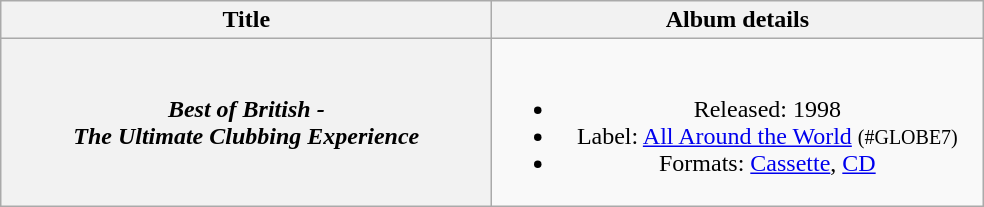<table class="wikitable plainrowheaders" style="text-align:center;">
<tr>
<th scope="col" style="width:20em;">Title</th>
<th scope="col" style="width:20em;">Album details</th>
</tr>
<tr>
<th scope="row"><em>Best of British -<br>The Ultimate Clubbing Experience</em></th>
<td><br><ul><li>Released: 1998</li><li>Label: <a href='#'>All Around the World</a> <small>(#GLOBE7)</small></li><li>Formats: <a href='#'>Cassette</a>, <a href='#'>CD</a></li></ul></td>
</tr>
</table>
